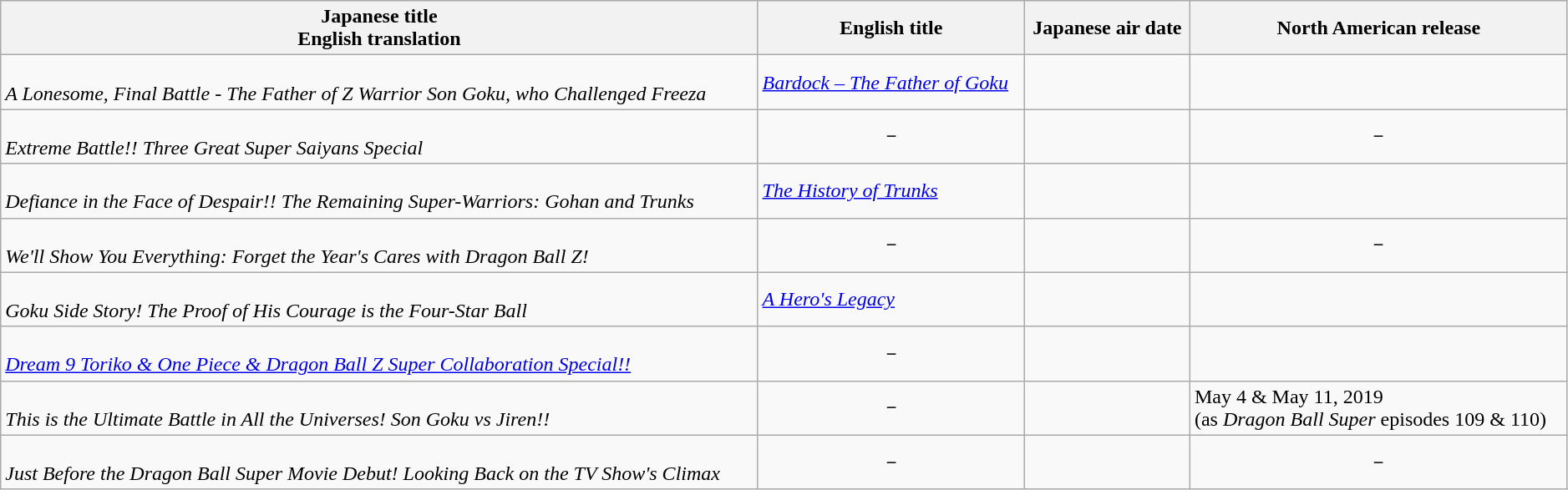<table class="wikitable" width="99%">
<tr>
<th>Japanese title<br>English translation</th>
<th>English title</th>
<th>Japanese air date</th>
<th>North American release</th>
</tr>
<tr>
<td><br><em>A Lonesome, Final Battle - The Father of Z Warrior Son Goku, who Challenged Freeza</em></td>
<td><em><a href='#'>Bardock – The Father of Goku</a></em></td>
<td></td>
<td></td>
</tr>
<tr>
<td><br><em>Extreme Battle!! Three Great Super Saiyans Special</em></td>
<td style="text-align:center">－</td>
<td></td>
<td style="text-align:center">－</td>
</tr>
<tr>
<td><br><em>Defiance in the Face of Despair!! The Remaining Super-Warriors: Gohan and Trunks</em></td>
<td><em><a href='#'>The History of Trunks</a></em></td>
<td></td>
<td></td>
</tr>
<tr>
<td><br><em>We'll Show You Everything: Forget the Year's Cares with Dragon Ball Z!</em></td>
<td style="text-align:center">－</td>
<td></td>
<td style="text-align:center">－</td>
</tr>
<tr>
<td><br><em>Goku Side Story! The Proof of His Courage is the Four-Star Ball</em></td>
<td><em><a href='#'>A Hero's Legacy</a></em></td>
<td></td>
<td></td>
</tr>
<tr>
<td><br><em><a href='#'>Dream 9 Toriko & One Piece & Dragon Ball Z Super Collaboration Special!!</a></em></td>
<td style="text-align:center">－</td>
<td></td>
<td></td>
</tr>
<tr>
<td><br><em>This is the Ultimate Battle in All the Universes! Son Goku vs Jiren!!</em></td>
<td style="text-align:center">－</td>
<td></td>
<td>May 4 & May 11, 2019<br>(as <em>Dragon Ball Super</em> episodes 109 & 110)</td>
</tr>
<tr>
<td><br><em>Just Before the Dragon Ball Super Movie Debut! Looking Back on the TV Show's Climax</em></td>
<td style="text-align:center">－</td>
<td></td>
<td style="text-align:center">－</td>
</tr>
</table>
